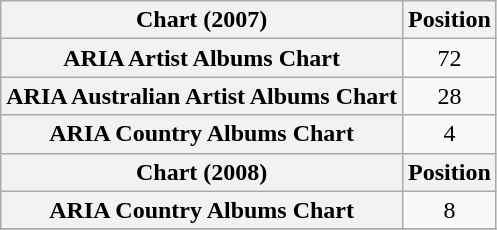<table class="wikitable sortable plainrowheaders" style="text-align:center">
<tr>
<th scope="col">Chart (2007)</th>
<th scope="col">Position</th>
</tr>
<tr>
<th scope="row">ARIA Artist Albums Chart</th>
<td>72</td>
</tr>
<tr>
<th scope="row">ARIA Australian Artist Albums Chart</th>
<td>28</td>
</tr>
<tr>
<th scope="row">ARIA Country Albums Chart</th>
<td>4</td>
</tr>
<tr>
<th scope="col">Chart (2008)</th>
<th scope="col">Position</th>
</tr>
<tr>
<th scope="row">ARIA Country Albums Chart</th>
<td>8</td>
</tr>
<tr>
</tr>
</table>
